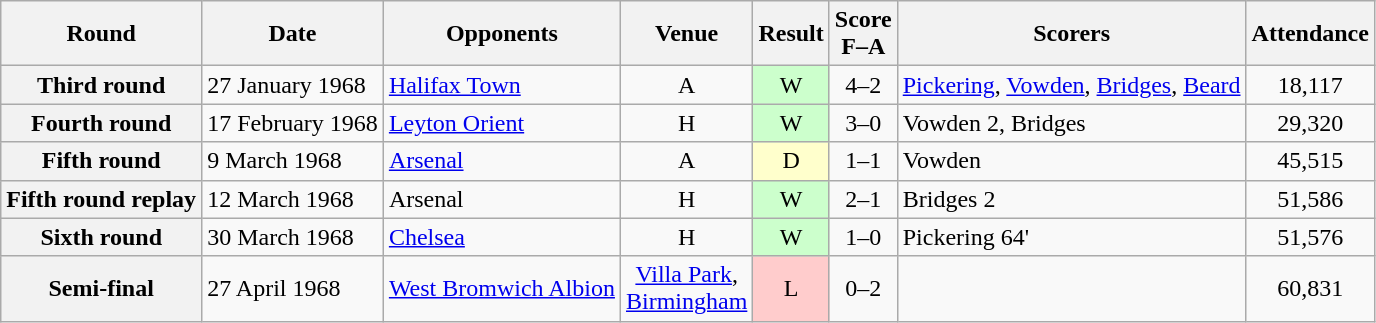<table class="wikitable plainrowheaders" style="text-align:center">
<tr>
<th scope="col">Round</th>
<th scope="col">Date</th>
<th scope="col">Opponents</th>
<th scope="col">Venue</th>
<th scope="col">Result</th>
<th scope="col">Score<br>F–A</th>
<th scope="col">Scorers</th>
<th scope="col">Attendance</th>
</tr>
<tr>
<th scope="row">Third round</th>
<td align="left">27 January 1968</td>
<td align="left"><a href='#'>Halifax Town</a></td>
<td>A</td>
<td style=background:#cfc>W</td>
<td>4–2</td>
<td align="left"><a href='#'>Pickering</a>, <a href='#'>Vowden</a>, <a href='#'>Bridges</a>, <a href='#'>Beard</a></td>
<td>18,117</td>
</tr>
<tr>
<th scope="row">Fourth round</th>
<td align="left">17 February 1968</td>
<td align="left"><a href='#'>Leyton Orient</a></td>
<td>H</td>
<td style=background:#cfc>W</td>
<td>3–0</td>
<td align="left">Vowden 2, Bridges</td>
<td>29,320</td>
</tr>
<tr>
<th scope="row">Fifth round</th>
<td align="left">9 March 1968</td>
<td align="left"><a href='#'>Arsenal</a></td>
<td>A</td>
<td style=background:#ffc>D</td>
<td>1–1</td>
<td align="left">Vowden</td>
<td>45,515</td>
</tr>
<tr>
<th scope="row">Fifth round replay</th>
<td align="left">12 March 1968</td>
<td align="left">Arsenal</td>
<td>H</td>
<td style=background:#cfc>W</td>
<td>2–1</td>
<td align="left">Bridges 2</td>
<td>51,586</td>
</tr>
<tr>
<th scope="row">Sixth round</th>
<td align="left">30 March 1968</td>
<td align="left"><a href='#'>Chelsea</a></td>
<td>H</td>
<td style=background:#cfc>W</td>
<td>1–0</td>
<td align="left">Pickering 64'</td>
<td>51,576</td>
</tr>
<tr>
<th scope="row">Semi-final</th>
<td align="left">27 April 1968</td>
<td align="left"><a href='#'>West Bromwich Albion</a></td>
<td><a href='#'>Villa Park</a>,<br><a href='#'>Birmingham</a></td>
<td style=background:#fcc>L</td>
<td>0–2</td>
<td align="left"></td>
<td>60,831</td>
</tr>
</table>
